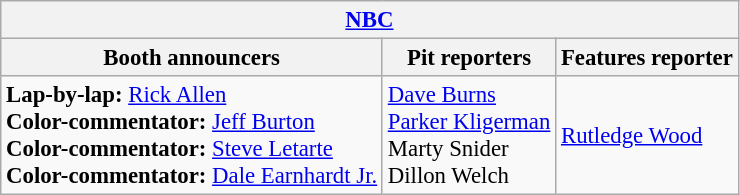<table class="wikitable" style="font-size: 95%">
<tr>
<th colspan="3"><a href='#'>NBC</a></th>
</tr>
<tr>
<th>Booth announcers</th>
<th>Pit reporters</th>
<th>Features reporter</th>
</tr>
<tr>
<td><strong>Lap-by-lap:</strong> <a href='#'>Rick Allen</a><br><strong>Color-commentator:</strong> <a href='#'>Jeff Burton</a><br><strong>Color-commentator:</strong> <a href='#'>Steve Letarte</a><br><strong>Color-commentator:</strong> <a href='#'>Dale Earnhardt Jr.</a></td>
<td><a href='#'>Dave Burns</a><br><a href='#'>Parker Kligerman</a><br>Marty Snider<br>Dillon Welch</td>
<td><a href='#'>Rutledge Wood</a></td>
</tr>
</table>
